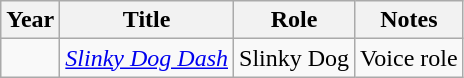<table class="wikitable plainrowheaders unsortable">
<tr>
<th scope="col">Year</th>
<th scope="col">Title</th>
<th scope="col">Role</th>
<th scope="col" class="unsortable">Notes</th>
</tr>
<tr>
<td></td>
<td><em><a href='#'>Slinky Dog Dash</a></em></td>
<td>Slinky Dog</td>
<td>Voice role</td>
</tr>
</table>
